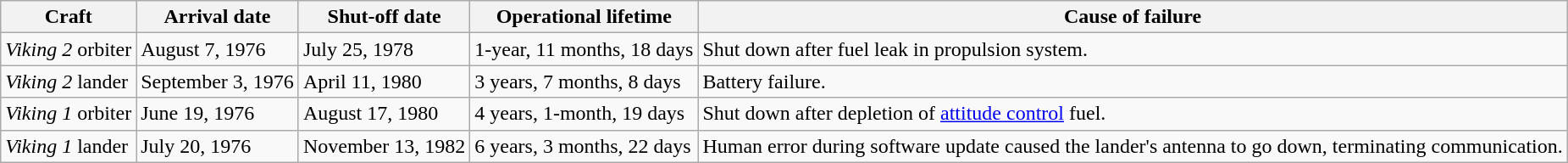<table class="wikitable">
<tr>
<th>Craft</th>
<th>Arrival date</th>
<th>Shut-off date</th>
<th>Operational lifetime</th>
<th>Cause of failure</th>
</tr>
<tr>
<td><em>Viking 2</em> orbiter</td>
<td>August 7, 1976</td>
<td>July 25, 1978</td>
<td>1-year, 11 months, 18 days</td>
<td>Shut down after fuel leak in propulsion system.</td>
</tr>
<tr>
<td><em>Viking 2</em> lander</td>
<td>September 3, 1976</td>
<td>April 11, 1980</td>
<td>3 years, 7 months, 8 days</td>
<td>Battery failure.</td>
</tr>
<tr>
<td><em>Viking 1</em> orbiter</td>
<td>June 19, 1976</td>
<td>August 17, 1980</td>
<td>4 years, 1-month, 19 days</td>
<td>Shut down after depletion of <a href='#'>attitude control</a> fuel.</td>
</tr>
<tr>
<td><em>Viking 1</em> lander</td>
<td>July 20, 1976</td>
<td>November 13, 1982</td>
<td>6 years, 3 months, 22 days</td>
<td>Human error during software update caused the lander's antenna to go down, terminating communication.</td>
</tr>
</table>
